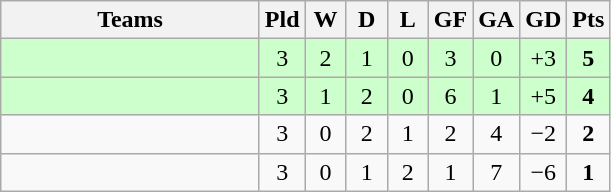<table class="wikitable" style="text-align: center;">
<tr>
<th width=165>Teams</th>
<th width=20>Pld</th>
<th width=20>W</th>
<th width=20>D</th>
<th width=20>L</th>
<th width=20>GF</th>
<th width=20>GA</th>
<th width=20>GD</th>
<th width=20>Pts</th>
</tr>
<tr align=center style="background:#ccffcc;">
<td style="text-align:left;"></td>
<td>3</td>
<td>2</td>
<td>1</td>
<td>0</td>
<td>3</td>
<td>0</td>
<td>+3</td>
<td><strong>5</strong></td>
</tr>
<tr align=center style="background:#ccffcc;">
<td style="text-align:left;"></td>
<td>3</td>
<td>1</td>
<td>2</td>
<td>0</td>
<td>6</td>
<td>1</td>
<td>+5</td>
<td><strong>4</strong></td>
</tr>
<tr align=center>
<td style="text-align:left;"></td>
<td>3</td>
<td>0</td>
<td>2</td>
<td>1</td>
<td>2</td>
<td>4</td>
<td>−2</td>
<td><strong>2</strong></td>
</tr>
<tr align=center>
<td style="text-align:left;"></td>
<td>3</td>
<td>0</td>
<td>1</td>
<td>2</td>
<td>1</td>
<td>7</td>
<td>−6</td>
<td><strong>1</strong></td>
</tr>
</table>
